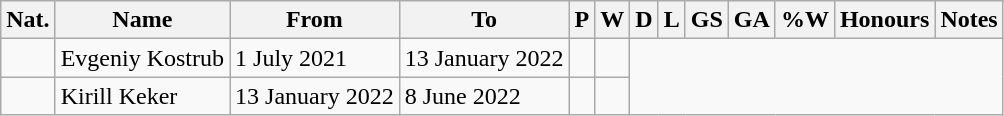<table class="wikitable sortable" style="text-align: center">
<tr>
<th>Nat.</th>
<th>Name</th>
<th class="unsortable">From</th>
<th class="unsortable">To</th>
<th abbr="TOTAL OF MATCHES PLAYED">P</th>
<th abbr="MATCHES WON">W</th>
<th abbr="MATCHES DRAWN">D</th>
<th abbr="MATCHES LOST">L</th>
<th abbr="GOALS SCORED">GS</th>
<th abbr="GOAL AGAINST">GA</th>
<th abbr="PERCENTAGE OF MATCHES WON">%W</th>
<th abbr="HONOURS">Honours</th>
<th abbr="NOTES">Notes</th>
</tr>
<tr>
<td align=left></td>
<td align=left>Evgeniy Kostrub</td>
<td align=left>1 July 2021</td>
<td align=left>13 January 2022<br></td>
<td style="text-align:left;font-size:smaller"></td>
<td></td>
</tr>
<tr>
<td align=left></td>
<td align=left>Kirill Keker</td>
<td align=left>13 January 2022</td>
<td align=left>8 June 2022<br></td>
<td style="text-align:left;font-size:smaller"></td>
<td></td>
</tr>
</table>
